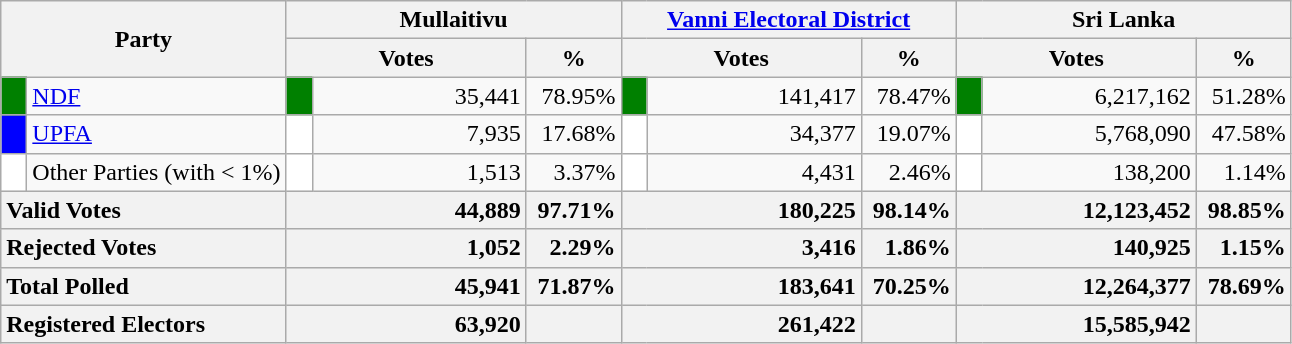<table class="wikitable">
<tr>
<th colspan="2" width="144px"rowspan="2">Party</th>
<th colspan="3" width="216px">Mullaitivu</th>
<th colspan="3" width="216px"><a href='#'>Vanni Electoral District</a></th>
<th colspan="3" width="216px">Sri Lanka</th>
</tr>
<tr>
<th colspan="2" width="144px">Votes</th>
<th>%</th>
<th colspan="2" width="144px">Votes</th>
<th>%</th>
<th colspan="2" width="144px">Votes</th>
<th>%</th>
</tr>
<tr>
<td style="background-color:green;" width="10px"></td>
<td style="text-align:left;"><a href='#'>NDF</a></td>
<td style="background-color:green;" width="10px"></td>
<td style="text-align:right;">35,441</td>
<td style="text-align:right;">78.95%</td>
<td style="background-color:green;" width="10px"></td>
<td style="text-align:right;">141,417</td>
<td style="text-align:right;">78.47%</td>
<td style="background-color:green;" width="10px"></td>
<td style="text-align:right;">6,217,162</td>
<td style="text-align:right;">51.28%</td>
</tr>
<tr>
<td style="background-color:blue;" width="10px"></td>
<td style="text-align:left;"><a href='#'>UPFA</a></td>
<td style="background-color:white;" width="10px"></td>
<td style="text-align:right;">7,935</td>
<td style="text-align:right;">17.68%</td>
<td style="background-color:white;" width="10px"></td>
<td style="text-align:right;">34,377</td>
<td style="text-align:right;">19.07%</td>
<td style="background-color:white;" width="10px"></td>
<td style="text-align:right;">5,768,090</td>
<td style="text-align:right;">47.58%</td>
</tr>
<tr>
<td style="background-color:white;" width="10px"></td>
<td style="text-align:left;">Other Parties (with < 1%)</td>
<td style="background-color:white;" width="10px"></td>
<td style="text-align:right;">1,513</td>
<td style="text-align:right;">3.37%</td>
<td style="background-color:white;" width="10px"></td>
<td style="text-align:right;">4,431</td>
<td style="text-align:right;">2.46%</td>
<td style="background-color:white;" width="10px"></td>
<td style="text-align:right;">138,200</td>
<td style="text-align:right;">1.14%</td>
</tr>
<tr>
<th colspan="2" width="144px"style="text-align:left;">Valid Votes</th>
<th style="text-align:right;"colspan="2" width="144px">44,889</th>
<th style="text-align:right;">97.71%</th>
<th style="text-align:right;"colspan="2" width="144px">180,225</th>
<th style="text-align:right;">98.14%</th>
<th style="text-align:right;"colspan="2" width="144px">12,123,452</th>
<th style="text-align:right;">98.85%</th>
</tr>
<tr>
<th colspan="2" width="144px"style="text-align:left;">Rejected Votes</th>
<th style="text-align:right;"colspan="2" width="144px">1,052</th>
<th style="text-align:right;">2.29%</th>
<th style="text-align:right;"colspan="2" width="144px">3,416</th>
<th style="text-align:right;">1.86%</th>
<th style="text-align:right;"colspan="2" width="144px">140,925</th>
<th style="text-align:right;">1.15%</th>
</tr>
<tr>
<th colspan="2" width="144px"style="text-align:left;">Total Polled</th>
<th style="text-align:right;"colspan="2" width="144px">45,941</th>
<th style="text-align:right;">71.87%</th>
<th style="text-align:right;"colspan="2" width="144px">183,641</th>
<th style="text-align:right;">70.25%</th>
<th style="text-align:right;"colspan="2" width="144px">12,264,377</th>
<th style="text-align:right;">78.69%</th>
</tr>
<tr>
<th colspan="2" width="144px"style="text-align:left;">Registered Electors</th>
<th style="text-align:right;"colspan="2" width="144px">63,920</th>
<th></th>
<th style="text-align:right;"colspan="2" width="144px">261,422</th>
<th></th>
<th style="text-align:right;"colspan="2" width="144px">15,585,942</th>
<th></th>
</tr>
</table>
